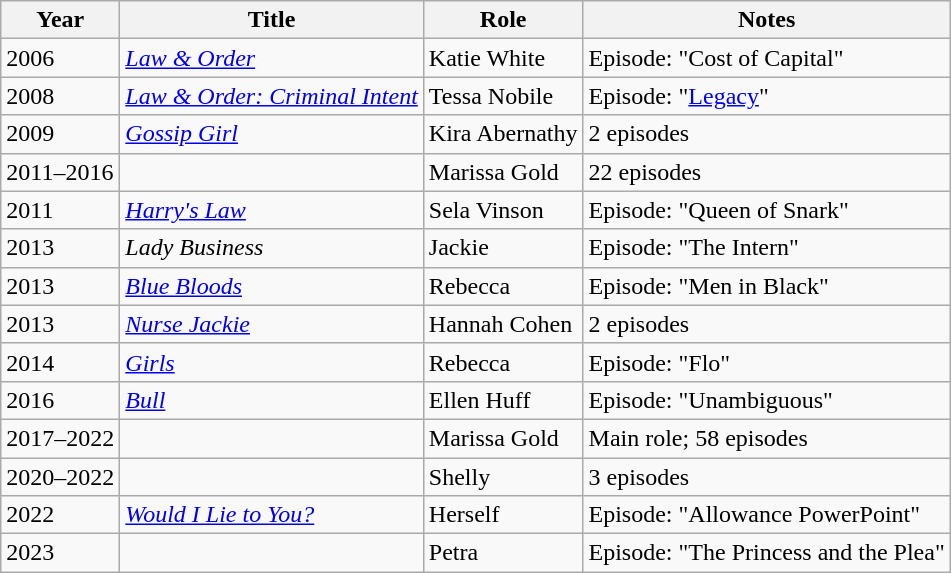<table class="wikitable sortable">
<tr>
<th>Year</th>
<th>Title</th>
<th>Role</th>
<th class="unsortable">Notes</th>
</tr>
<tr>
<td>2006</td>
<td><em><a href='#'>Law & Order</a></em></td>
<td>Katie White</td>
<td>Episode: "Cost of Capital"</td>
</tr>
<tr>
<td>2008</td>
<td><em><a href='#'>Law & Order: Criminal Intent</a></em></td>
<td>Tessa Nobile</td>
<td>Episode: "<a href='#'>Legacy</a>"</td>
</tr>
<tr>
<td>2009</td>
<td><em><a href='#'>Gossip Girl</a></em></td>
<td>Kira Abernathy</td>
<td>2 episodes</td>
</tr>
<tr>
<td>2011–2016</td>
<td><em></em></td>
<td>Marissa Gold</td>
<td>22 episodes</td>
</tr>
<tr>
<td>2011</td>
<td><em><a href='#'>Harry's Law</a></em></td>
<td>Sela Vinson</td>
<td>Episode: "Queen of Snark"</td>
</tr>
<tr>
<td>2013</td>
<td><em>Lady Business</em></td>
<td>Jackie</td>
<td>Episode: "The Intern"</td>
</tr>
<tr>
<td>2013</td>
<td><em><a href='#'>Blue Bloods</a></em></td>
<td>Rebecca</td>
<td>Episode: "Men in Black"</td>
</tr>
<tr>
<td>2013</td>
<td><em><a href='#'>Nurse Jackie</a></em></td>
<td>Hannah Cohen</td>
<td>2 episodes</td>
</tr>
<tr>
<td>2014</td>
<td><em><a href='#'>Girls</a></em></td>
<td>Rebecca</td>
<td>Episode: "Flo"</td>
</tr>
<tr>
<td>2016</td>
<td><em><a href='#'>Bull</a></em></td>
<td>Ellen Huff</td>
<td>Episode: "Unambiguous"</td>
</tr>
<tr>
<td>2017–2022</td>
<td><em></em></td>
<td>Marissa Gold</td>
<td>Main role; 58 episodes</td>
</tr>
<tr>
<td>2020–2022</td>
<td><em></em></td>
<td>Shelly</td>
<td>3 episodes</td>
</tr>
<tr>
<td>2022</td>
<td><em><a href='#'>Would I Lie to You?</a></em></td>
<td>Herself</td>
<td>Episode: "Allowance PowerPoint"</td>
</tr>
<tr>
<td>2023</td>
<td><em></em></td>
<td>Petra</td>
<td>Episode: "The Princess and the Plea"</td>
</tr>
</table>
